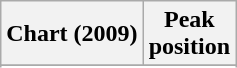<table class="wikitable sortable plainrowheaders" style="text-align:center">
<tr>
<th scope="col">Chart (2009)</th>
<th scope="col">Peak<br>position</th>
</tr>
<tr>
</tr>
<tr>
</tr>
<tr>
</tr>
<tr>
</tr>
<tr>
</tr>
<tr>
</tr>
<tr>
</tr>
<tr>
</tr>
<tr>
</tr>
</table>
